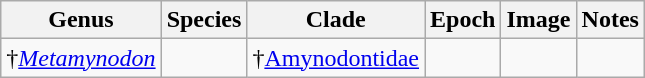<table class="wikitable sortable">
<tr>
<th>Genus</th>
<th>Species</th>
<th>Clade</th>
<th>Epoch</th>
<th>Image</th>
<th>Notes</th>
</tr>
<tr>
<td>†<em><a href='#'>Metamynodon</a></em></td>
<td></td>
<td>†<a href='#'>Amynodontidae</a></td>
<td></td>
<td></td>
<td></td>
</tr>
</table>
